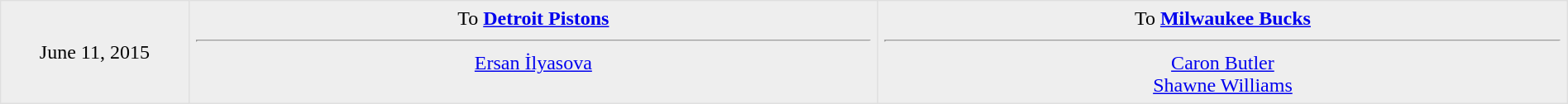<table border=1 style="border-collapse:collapse; text-align: center; width: 100%" bordercolor="#DFDFDF"  cellpadding="5">
<tr bgcolor="eeeeee">
<td style="width:12%">June 11, 2015</td>
<td style="width:44%" valign="top">To <strong><a href='#'>Detroit Pistons</a></strong> <hr><a href='#'>Ersan İlyasova</a></td>
<td style="width:44%" valign="top">To <strong><a href='#'>Milwaukee Bucks</a></strong> <hr><a href='#'>Caron Butler</a><br><a href='#'>Shawne Williams</a></td>
</tr>
</table>
